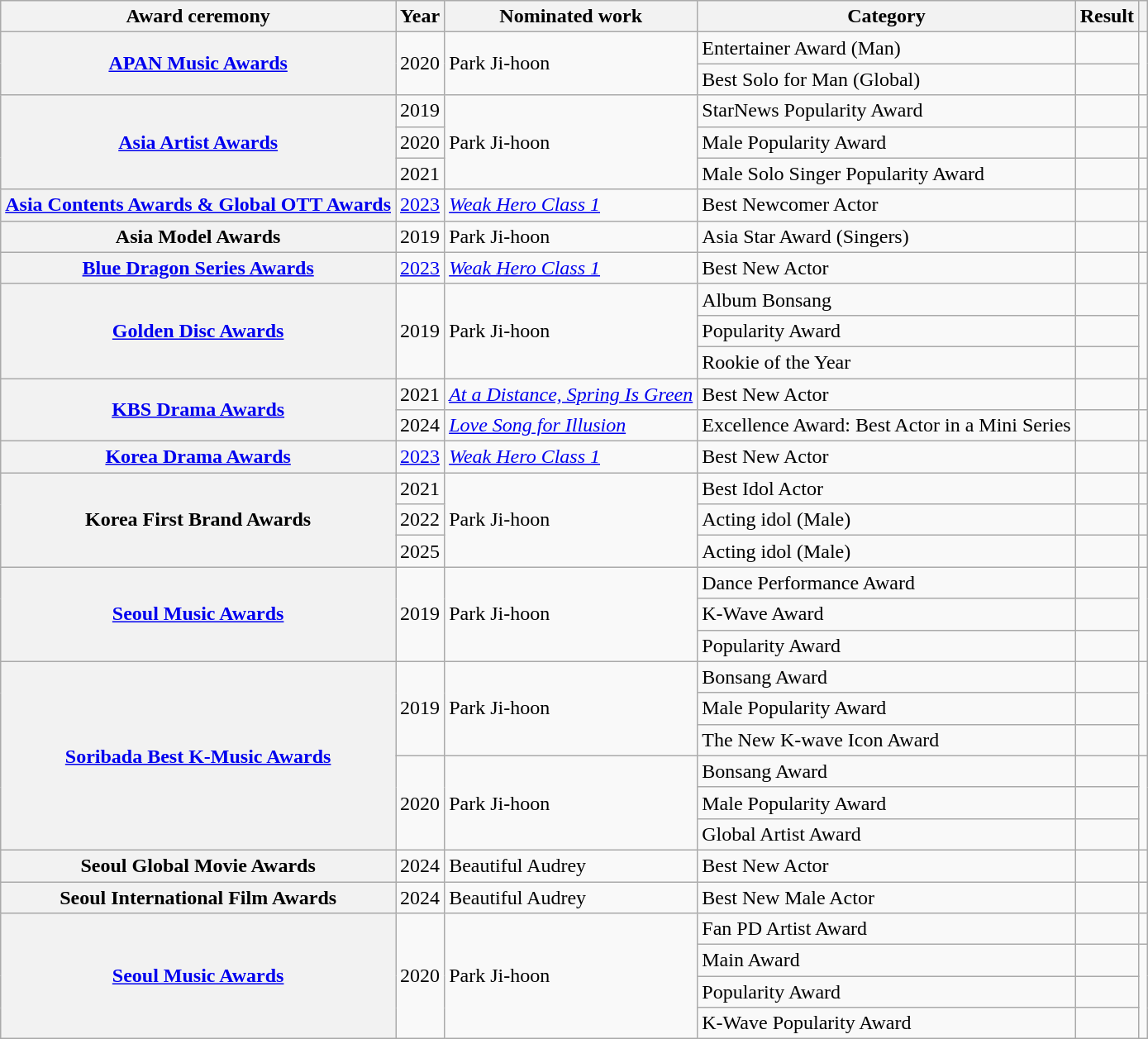<table class="wikitable plainrowheaders sortable">
<tr>
<th scope="col">Award ceremony</th>
<th scope="col">Year</th>
<th scope="col">Nominated work</th>
<th scope="col">Category</th>
<th scope="col">Result</th>
<th scope="col" class="unsortable"></th>
</tr>
<tr>
<th scope="row"  rowspan="2"><a href='#'>APAN Music Awards</a></th>
<td rowspan="2">2020</td>
<td rowspan="2">Park Ji-hoon</td>
<td>Entertainer Award (Man)</td>
<td></td>
<td rowspan="2"></td>
</tr>
<tr>
<td>Best Solo for Man (Global)</td>
<td></td>
</tr>
<tr>
<th scope="row"  rowspan="3"><a href='#'>Asia Artist Awards</a></th>
<td>2019</td>
<td rowspan="3">Park Ji-hoon</td>
<td>StarNews Popularity Award</td>
<td></td>
<td></td>
</tr>
<tr>
<td>2020</td>
<td>Male Popularity Award</td>
<td></td>
<td></td>
</tr>
<tr>
<td>2021</td>
<td>Male Solo Singer Popularity Award</td>
<td></td>
<td></td>
</tr>
<tr>
<th scope="row"><a href='#'>Asia Contents Awards & Global OTT Awards</a></th>
<td><a href='#'>2023</a></td>
<td><em><a href='#'>Weak Hero Class 1</a></em></td>
<td>Best Newcomer Actor</td>
<td></td>
<td></td>
</tr>
<tr>
<th scope="row">Asia Model Awards</th>
<td>2019</td>
<td>Park Ji-hoon</td>
<td>Asia Star Award (Singers)</td>
<td></td>
<td></td>
</tr>
<tr>
<th scope="row"><a href='#'>Blue Dragon Series Awards</a></th>
<td><a href='#'>2023</a></td>
<td><em><a href='#'>Weak Hero Class 1</a></em></td>
<td>Best New Actor</td>
<td></td>
<td></td>
</tr>
<tr>
<th scope="row" rowspan="3"><a href='#'>Golden Disc Awards</a></th>
<td rowspan="3">2019</td>
<td rowspan="3">Park Ji-hoon</td>
<td>Album Bonsang</td>
<td></td>
<td rowspan="3"></td>
</tr>
<tr>
<td>Popularity Award</td>
<td></td>
</tr>
<tr>
<td>Rookie of the Year</td>
<td></td>
</tr>
<tr>
<th scope="row" rowspan="2"><a href='#'>KBS Drama Awards</a></th>
<td>2021</td>
<td><em><a href='#'>At a Distance, Spring Is Green</a></em></td>
<td>Best New Actor</td>
<td></td>
<td></td>
</tr>
<tr>
<td>2024</td>
<td><em><a href='#'>Love Song for Illusion</a></em></td>
<td>Excellence Award: Best Actor in a Mini Series</td>
<td></td>
<td></td>
</tr>
<tr>
<th scope="row"><a href='#'>Korea Drama Awards</a></th>
<td><a href='#'>2023</a></td>
<td><em><a href='#'>Weak Hero Class 1</a></em></td>
<td>Best New Actor</td>
<td></td>
<td></td>
</tr>
<tr>
<th scope="row" rowspan="3">Korea First Brand Awards</th>
<td>2021</td>
<td rowspan="3">Park Ji-hoon</td>
<td>Best Idol Actor</td>
<td></td>
<td></td>
</tr>
<tr>
<td>2022</td>
<td>Acting idol (Male)</td>
<td></td>
<td></td>
</tr>
<tr>
<td>2025</td>
<td>Acting idol (Male)</td>
<td></td>
<td></td>
</tr>
<tr>
<th scope="row" rowspan="3"><a href='#'>Seoul Music Awards</a></th>
<td rowspan="3">2019</td>
<td rowspan="3">Park Ji-hoon</td>
<td>Dance Performance Award</td>
<td></td>
<td rowspan="3"></td>
</tr>
<tr>
<td>K-Wave Award</td>
<td></td>
</tr>
<tr>
<td>Popularity Award</td>
<td></td>
</tr>
<tr>
<th scope="row" rowspan="6"><a href='#'>Soribada Best K-Music Awards</a></th>
<td rowspan="3">2019</td>
<td rowspan="3">Park Ji-hoon</td>
<td>Bonsang Award</td>
<td></td>
<td rowspan="3"></td>
</tr>
<tr>
<td>Male Popularity Award</td>
<td></td>
</tr>
<tr>
<td>The New K-wave Icon Award</td>
<td></td>
</tr>
<tr>
<td rowspan="3">2020</td>
<td rowspan="3">Park Ji-hoon</td>
<td>Bonsang Award</td>
<td></td>
<td rowspan="3"></td>
</tr>
<tr>
<td>Male Popularity Award</td>
<td></td>
</tr>
<tr>
<td>Global Artist Award</td>
<td></td>
</tr>
<tr>
<th scope="row">Seoul Global Movie Awards</th>
<td>2024</td>
<td>Beautiful Audrey</td>
<td>Best New Actor</td>
<td></td>
<td></td>
</tr>
<tr>
<th scope="row">Seoul International Film Awards</th>
<td>2024</td>
<td>Beautiful Audrey</td>
<td>Best New Male Actor</td>
<td></td>
<td></td>
</tr>
<tr>
<th scope="row"  rowspan="4"><a href='#'>Seoul Music Awards</a></th>
<td rowspan="4">2020</td>
<td rowspan="4">Park Ji-hoon</td>
<td>Fan PD Artist Award</td>
<td></td>
<td></td>
</tr>
<tr>
<td>Main Award</td>
<td></td>
<td rowspan="3"></td>
</tr>
<tr>
<td>Popularity Award</td>
<td></td>
</tr>
<tr>
<td>K-Wave Popularity Award</td>
<td></td>
</tr>
</table>
